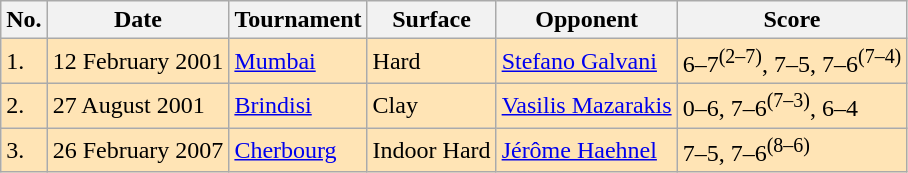<table class="wikitable">
<tr>
<th>No.</th>
<th>Date</th>
<th>Tournament</th>
<th>Surface</th>
<th>Opponent</th>
<th>Score</th>
</tr>
<tr bgcolor="moccasin">
<td>1.</td>
<td>12 February 2001</td>
<td><a href='#'>Mumbai</a></td>
<td>Hard</td>
<td> <a href='#'>Stefano Galvani</a></td>
<td>6–7<sup>(2–7)</sup>, 7–5, 7–6<sup>(7–4)</sup></td>
</tr>
<tr bgcolor="moccasin">
<td>2.</td>
<td>27 August 2001</td>
<td><a href='#'>Brindisi</a></td>
<td>Clay</td>
<td> <a href='#'>Vasilis Mazarakis</a></td>
<td>0–6, 7–6<sup>(7–3)</sup>, 6–4</td>
</tr>
<tr bgcolor="moccasin">
<td>3.</td>
<td>26 February 2007</td>
<td><a href='#'>Cherbourg</a></td>
<td>Indoor Hard</td>
<td> <a href='#'>Jérôme Haehnel</a></td>
<td>7–5, 7–6<sup>(8–6)</sup></td>
</tr>
</table>
